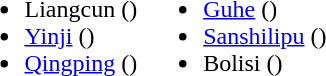<table>
<tr>
<td valign="top"><br><ul><li>Liangcun ()</li><li><a href='#'>Yinji</a> ()</li><li><a href='#'>Qingping</a> ()</li></ul></td>
<td valign="top"><br><ul><li><a href='#'>Guhe</a> ()</li><li><a href='#'>Sanshilipu</a> ()</li><li>Bolisi  ()</li></ul></td>
</tr>
</table>
